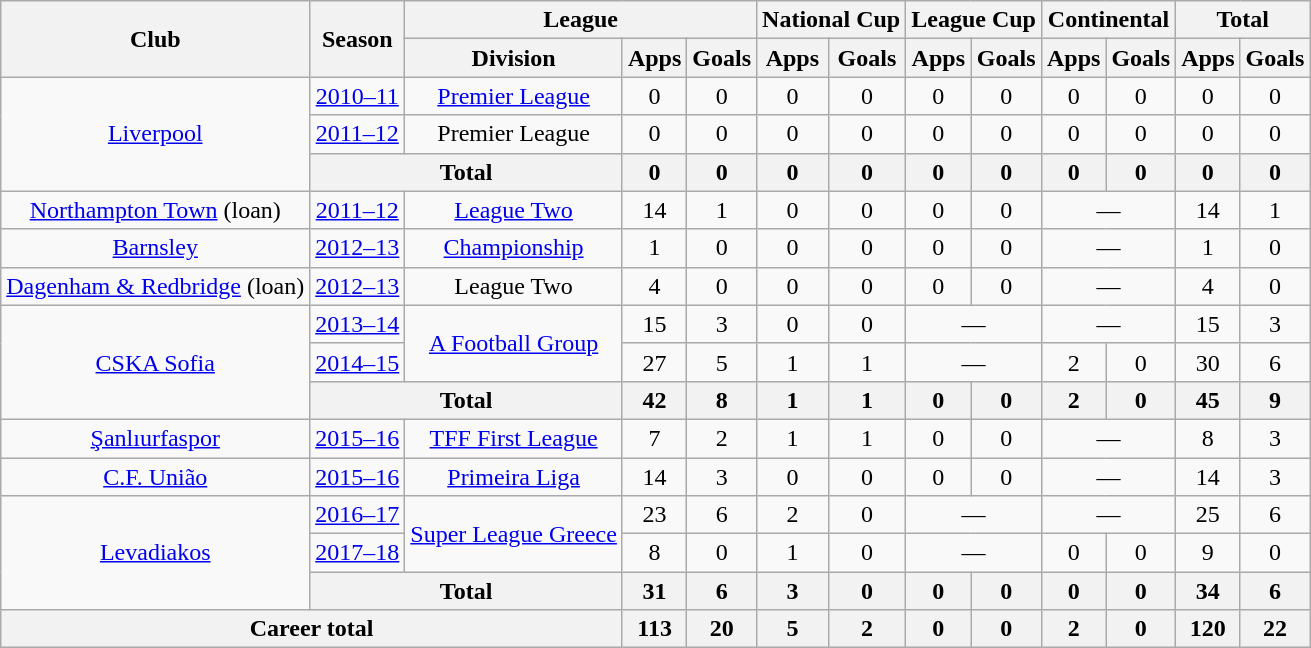<table class="wikitable" style="text-align: center">
<tr>
<th rowspan="2">Club</th>
<th rowspan="2">Season</th>
<th colspan="3">League</th>
<th colspan="2">National Cup</th>
<th colspan="2">League Cup</th>
<th colspan="2">Continental</th>
<th colspan="2">Total</th>
</tr>
<tr>
<th>Division</th>
<th>Apps</th>
<th>Goals</th>
<th>Apps</th>
<th>Goals</th>
<th>Apps</th>
<th>Goals</th>
<th>Apps</th>
<th>Goals</th>
<th>Apps</th>
<th>Goals</th>
</tr>
<tr>
<td rowspan="3"><a href='#'>Liverpool</a></td>
<td><a href='#'>2010–11</a></td>
<td><a href='#'>Premier League</a></td>
<td>0</td>
<td>0</td>
<td>0</td>
<td>0</td>
<td>0</td>
<td>0</td>
<td>0</td>
<td>0</td>
<td>0</td>
<td>0</td>
</tr>
<tr>
<td><a href='#'>2011–12</a></td>
<td>Premier League</td>
<td>0</td>
<td>0</td>
<td>0</td>
<td>0</td>
<td>0</td>
<td>0</td>
<td>0</td>
<td>0</td>
<td>0</td>
<td>0</td>
</tr>
<tr>
<th colspan="2">Total</th>
<th>0</th>
<th>0</th>
<th>0</th>
<th>0</th>
<th>0</th>
<th>0</th>
<th>0</th>
<th>0</th>
<th>0</th>
<th>0</th>
</tr>
<tr>
<td rowspan="1"><a href='#'>Northampton Town</a> (loan)</td>
<td><a href='#'>2011–12</a></td>
<td><a href='#'>League Two</a></td>
<td>14</td>
<td>1</td>
<td>0</td>
<td>0</td>
<td>0</td>
<td>0</td>
<td colspan="2">—</td>
<td>14</td>
<td>1</td>
</tr>
<tr>
<td rowspan="1"><a href='#'>Barnsley</a></td>
<td><a href='#'>2012–13</a></td>
<td><a href='#'>Championship</a></td>
<td>1</td>
<td>0</td>
<td>0</td>
<td>0</td>
<td>0</td>
<td>0</td>
<td colspan="2">—</td>
<td>1</td>
<td>0</td>
</tr>
<tr>
<td rowspan="1"><a href='#'>Dagenham & Redbridge</a> (loan)</td>
<td><a href='#'>2012–13</a></td>
<td>League Two</td>
<td>4</td>
<td>0</td>
<td>0</td>
<td>0</td>
<td>0</td>
<td>0</td>
<td colspan="2">—</td>
<td>4</td>
<td>0</td>
</tr>
<tr>
<td rowspan="3"><a href='#'>CSKA Sofia</a></td>
<td><a href='#'>2013–14</a></td>
<td rowspan="2"><a href='#'>A Football Group</a></td>
<td>15</td>
<td>3</td>
<td>0</td>
<td>0</td>
<td colspan="2">—</td>
<td colspan="2">—</td>
<td>15</td>
<td>3</td>
</tr>
<tr>
<td><a href='#'>2014–15</a></td>
<td>27</td>
<td>5</td>
<td>1</td>
<td>1</td>
<td colspan="2">—</td>
<td>2</td>
<td>0</td>
<td>30</td>
<td>6</td>
</tr>
<tr>
<th colspan="2">Total</th>
<th>42</th>
<th>8</th>
<th>1</th>
<th>1</th>
<th>0</th>
<th>0</th>
<th>2</th>
<th>0</th>
<th>45</th>
<th>9</th>
</tr>
<tr>
<td rowspan="1"><a href='#'>Şanlıurfaspor</a></td>
<td><a href='#'>2015–16</a></td>
<td><a href='#'>TFF First League</a></td>
<td>7</td>
<td>2</td>
<td>1</td>
<td>1</td>
<td>0</td>
<td>0</td>
<td colspan="2">—</td>
<td>8</td>
<td>3</td>
</tr>
<tr>
<td rowspan="1"><a href='#'>C.F. União</a></td>
<td><a href='#'>2015–16</a></td>
<td><a href='#'>Primeira Liga</a></td>
<td>14</td>
<td>3</td>
<td>0</td>
<td>0</td>
<td>0</td>
<td>0</td>
<td colspan="2">—</td>
<td>14</td>
<td>3</td>
</tr>
<tr>
<td rowspan="3"><a href='#'>Levadiakos</a></td>
<td><a href='#'>2016–17</a></td>
<td rowspan="2"><a href='#'>Super League Greece</a></td>
<td>23</td>
<td>6</td>
<td>2</td>
<td>0</td>
<td colspan="2">—</td>
<td colspan="2">—</td>
<td>25</td>
<td>6</td>
</tr>
<tr>
<td><a href='#'>2017–18</a></td>
<td>8</td>
<td>0</td>
<td>1</td>
<td>0</td>
<td colspan="2">—</td>
<td>0</td>
<td>0</td>
<td>9</td>
<td>0</td>
</tr>
<tr>
<th colspan="2">Total</th>
<th>31</th>
<th>6</th>
<th>3</th>
<th>0</th>
<th>0</th>
<th>0</th>
<th>0</th>
<th>0</th>
<th>34</th>
<th>6</th>
</tr>
<tr>
<th colspan="3">Career total</th>
<th>113</th>
<th>20</th>
<th>5</th>
<th>2</th>
<th>0</th>
<th>0</th>
<th>2</th>
<th>0</th>
<th>120</th>
<th>22</th>
</tr>
</table>
